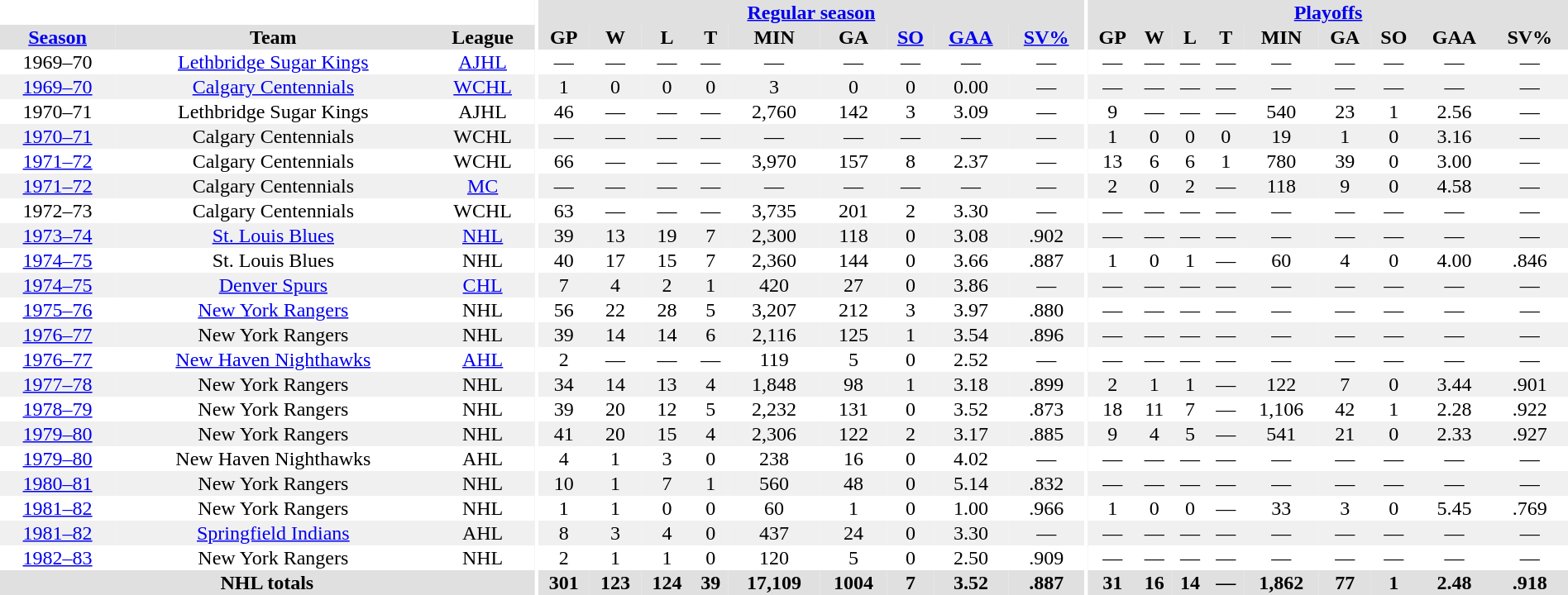<table border="0" cellpadding="1" cellspacing="0" style="text-align:center; width:100%">
<tr bgcolor="#e0e0e0">
<th colspan="3" bgcolor="#ffffff"></th>
<th rowspan="99" bgcolor="#ffffff"></th>
<th colspan="9" bgcolor="#e0e0e0"><a href='#'>Regular season</a></th>
<th rowspan="99" bgcolor="#ffffff"></th>
<th colspan="9" bgcolor="#e0e0e0"><a href='#'>Playoffs</a></th>
</tr>
<tr bgcolor="#e0e0e0">
<th><a href='#'>Season</a></th>
<th>Team</th>
<th>League</th>
<th>GP</th>
<th>W</th>
<th>L</th>
<th>T</th>
<th>MIN</th>
<th>GA</th>
<th><a href='#'>SO</a></th>
<th><a href='#'>GAA</a></th>
<th><a href='#'>SV%</a></th>
<th>GP</th>
<th>W</th>
<th>L</th>
<th>T</th>
<th>MIN</th>
<th>GA</th>
<th>SO</th>
<th>GAA</th>
<th>SV%</th>
</tr>
<tr>
<td>1969–70</td>
<td><a href='#'>Lethbridge Sugar Kings</a></td>
<td><a href='#'>AJHL</a></td>
<td>—</td>
<td>—</td>
<td>—</td>
<td>—</td>
<td>—</td>
<td>—</td>
<td>—</td>
<td>—</td>
<td>—</td>
<td>—</td>
<td>—</td>
<td>—</td>
<td>—</td>
<td>—</td>
<td>—</td>
<td>—</td>
<td>—</td>
<td>—</td>
</tr>
<tr bgcolor="#f0f0f0">
<td><a href='#'>1969–70</a></td>
<td><a href='#'>Calgary Centennials</a></td>
<td><a href='#'>WCHL</a></td>
<td>1</td>
<td>0</td>
<td>0</td>
<td>0</td>
<td>3</td>
<td>0</td>
<td>0</td>
<td>0.00</td>
<td>—</td>
<td>—</td>
<td>—</td>
<td>—</td>
<td>—</td>
<td>—</td>
<td>—</td>
<td>—</td>
<td>—</td>
<td>—</td>
</tr>
<tr>
<td>1970–71</td>
<td>Lethbridge Sugar Kings</td>
<td>AJHL</td>
<td>46</td>
<td>—</td>
<td>—</td>
<td>—</td>
<td>2,760</td>
<td>142</td>
<td>3</td>
<td>3.09</td>
<td>—</td>
<td>9</td>
<td>—</td>
<td>—</td>
<td>—</td>
<td>540</td>
<td>23</td>
<td>1</td>
<td>2.56</td>
<td>—</td>
</tr>
<tr bgcolor="#f0f0f0">
<td><a href='#'>1970–71</a></td>
<td>Calgary Centennials</td>
<td>WCHL</td>
<td>—</td>
<td>—</td>
<td>—</td>
<td>—</td>
<td>—</td>
<td>—</td>
<td>—</td>
<td>—</td>
<td>—</td>
<td>1</td>
<td>0</td>
<td>0</td>
<td>0</td>
<td>19</td>
<td>1</td>
<td>0</td>
<td>3.16</td>
<td>—</td>
</tr>
<tr>
<td><a href='#'>1971–72</a></td>
<td>Calgary Centennials</td>
<td>WCHL</td>
<td>66</td>
<td>—</td>
<td>—</td>
<td>—</td>
<td>3,970</td>
<td>157</td>
<td>8</td>
<td>2.37</td>
<td>—</td>
<td>13</td>
<td>6</td>
<td>6</td>
<td>1</td>
<td>780</td>
<td>39</td>
<td>0</td>
<td>3.00</td>
<td>—</td>
</tr>
<tr bgcolor="#f0f0f0">
<td><a href='#'>1971–72</a></td>
<td>Calgary Centennials</td>
<td><a href='#'>MC</a></td>
<td>—</td>
<td>—</td>
<td>—</td>
<td>—</td>
<td>—</td>
<td>—</td>
<td>—</td>
<td>—</td>
<td>—</td>
<td>2</td>
<td>0</td>
<td>2</td>
<td>—</td>
<td>118</td>
<td>9</td>
<td>0</td>
<td>4.58</td>
<td>—</td>
</tr>
<tr>
<td>1972–73</td>
<td>Calgary Centennials</td>
<td>WCHL</td>
<td>63</td>
<td>—</td>
<td>—</td>
<td>—</td>
<td>3,735</td>
<td>201</td>
<td>2</td>
<td>3.30</td>
<td>—</td>
<td>—</td>
<td>—</td>
<td>—</td>
<td>—</td>
<td>—</td>
<td>—</td>
<td>—</td>
<td>—</td>
<td>—</td>
</tr>
<tr bgcolor="#f0f0f0">
<td><a href='#'>1973–74</a></td>
<td><a href='#'>St. Louis Blues</a></td>
<td><a href='#'>NHL</a></td>
<td>39</td>
<td>13</td>
<td>19</td>
<td>7</td>
<td>2,300</td>
<td>118</td>
<td>0</td>
<td>3.08</td>
<td>.902</td>
<td>—</td>
<td>—</td>
<td>—</td>
<td>—</td>
<td>—</td>
<td>—</td>
<td>—</td>
<td>—</td>
<td>—</td>
</tr>
<tr>
<td><a href='#'>1974–75</a></td>
<td>St. Louis Blues</td>
<td>NHL</td>
<td>40</td>
<td>17</td>
<td>15</td>
<td>7</td>
<td>2,360</td>
<td>144</td>
<td>0</td>
<td>3.66</td>
<td>.887</td>
<td>1</td>
<td>0</td>
<td>1</td>
<td>—</td>
<td>60</td>
<td>4</td>
<td>0</td>
<td>4.00</td>
<td>.846</td>
</tr>
<tr bgcolor="#f0f0f0">
<td><a href='#'>1974–75</a></td>
<td><a href='#'>Denver Spurs</a></td>
<td><a href='#'>CHL</a></td>
<td>7</td>
<td>4</td>
<td>2</td>
<td>1</td>
<td>420</td>
<td>27</td>
<td>0</td>
<td>3.86</td>
<td>—</td>
<td>—</td>
<td>—</td>
<td>—</td>
<td>—</td>
<td>—</td>
<td>—</td>
<td>—</td>
<td>—</td>
<td>—</td>
</tr>
<tr>
<td><a href='#'>1975–76</a></td>
<td><a href='#'>New York Rangers</a></td>
<td>NHL</td>
<td>56</td>
<td>22</td>
<td>28</td>
<td>5</td>
<td>3,207</td>
<td>212</td>
<td>3</td>
<td>3.97</td>
<td>.880</td>
<td>—</td>
<td>—</td>
<td>—</td>
<td>—</td>
<td>—</td>
<td>—</td>
<td>—</td>
<td>—</td>
<td>—</td>
</tr>
<tr bgcolor="#f0f0f0">
<td><a href='#'>1976–77</a></td>
<td>New York Rangers</td>
<td>NHL</td>
<td>39</td>
<td>14</td>
<td>14</td>
<td>6</td>
<td>2,116</td>
<td>125</td>
<td>1</td>
<td>3.54</td>
<td>.896</td>
<td>—</td>
<td>—</td>
<td>—</td>
<td>—</td>
<td>—</td>
<td>—</td>
<td>—</td>
<td>—</td>
<td>—</td>
</tr>
<tr>
<td><a href='#'>1976–77</a></td>
<td><a href='#'>New Haven Nighthawks</a></td>
<td><a href='#'>AHL</a></td>
<td>2</td>
<td>—</td>
<td>—</td>
<td>—</td>
<td>119</td>
<td>5</td>
<td>0</td>
<td>2.52</td>
<td>—</td>
<td>—</td>
<td>—</td>
<td>—</td>
<td>—</td>
<td>—</td>
<td>—</td>
<td>—</td>
<td>—</td>
<td>—</td>
</tr>
<tr bgcolor="#f0f0f0">
<td><a href='#'>1977–78</a></td>
<td>New York Rangers</td>
<td>NHL</td>
<td>34</td>
<td>14</td>
<td>13</td>
<td>4</td>
<td>1,848</td>
<td>98</td>
<td>1</td>
<td>3.18</td>
<td>.899</td>
<td>2</td>
<td>1</td>
<td>1</td>
<td>—</td>
<td>122</td>
<td>7</td>
<td>0</td>
<td>3.44</td>
<td>.901</td>
</tr>
<tr>
<td><a href='#'>1978–79</a></td>
<td>New York Rangers</td>
<td>NHL</td>
<td>39</td>
<td>20</td>
<td>12</td>
<td>5</td>
<td>2,232</td>
<td>131</td>
<td>0</td>
<td>3.52</td>
<td>.873</td>
<td>18</td>
<td>11</td>
<td>7</td>
<td>—</td>
<td>1,106</td>
<td>42</td>
<td>1</td>
<td>2.28</td>
<td>.922</td>
</tr>
<tr bgcolor="#f0f0f0">
<td><a href='#'>1979–80</a></td>
<td>New York Rangers</td>
<td>NHL</td>
<td>41</td>
<td>20</td>
<td>15</td>
<td>4</td>
<td>2,306</td>
<td>122</td>
<td>2</td>
<td>3.17</td>
<td>.885</td>
<td>9</td>
<td>4</td>
<td>5</td>
<td>—</td>
<td>541</td>
<td>21</td>
<td>0</td>
<td>2.33</td>
<td>.927</td>
</tr>
<tr>
<td><a href='#'>1979–80</a></td>
<td>New Haven Nighthawks</td>
<td>AHL</td>
<td>4</td>
<td>1</td>
<td>3</td>
<td>0</td>
<td>238</td>
<td>16</td>
<td>0</td>
<td>4.02</td>
<td>—</td>
<td>—</td>
<td>—</td>
<td>—</td>
<td>—</td>
<td>—</td>
<td>—</td>
<td>—</td>
<td>—</td>
<td>—</td>
</tr>
<tr bgcolor="#f0f0f0">
<td><a href='#'>1980–81</a></td>
<td>New York Rangers</td>
<td>NHL</td>
<td>10</td>
<td>1</td>
<td>7</td>
<td>1</td>
<td>560</td>
<td>48</td>
<td>0</td>
<td>5.14</td>
<td>.832</td>
<td>—</td>
<td>—</td>
<td>—</td>
<td>—</td>
<td>—</td>
<td>—</td>
<td>—</td>
<td>—</td>
<td>—</td>
</tr>
<tr>
<td><a href='#'>1981–82</a></td>
<td>New York Rangers</td>
<td>NHL</td>
<td>1</td>
<td>1</td>
<td>0</td>
<td>0</td>
<td>60</td>
<td>1</td>
<td>0</td>
<td>1.00</td>
<td>.966</td>
<td>1</td>
<td>0</td>
<td>0</td>
<td>—</td>
<td>33</td>
<td>3</td>
<td>0</td>
<td>5.45</td>
<td>.769</td>
</tr>
<tr bgcolor="#f0f0f0">
<td><a href='#'>1981–82</a></td>
<td><a href='#'>Springfield Indians</a></td>
<td>AHL</td>
<td>8</td>
<td>3</td>
<td>4</td>
<td>0</td>
<td>437</td>
<td>24</td>
<td>0</td>
<td>3.30</td>
<td>—</td>
<td>—</td>
<td>—</td>
<td>—</td>
<td>—</td>
<td>—</td>
<td>—</td>
<td>—</td>
<td>—</td>
<td>—</td>
</tr>
<tr>
<td><a href='#'>1982–83</a></td>
<td>New York Rangers</td>
<td>NHL</td>
<td>2</td>
<td>1</td>
<td>1</td>
<td>0</td>
<td>120</td>
<td>5</td>
<td>0</td>
<td>2.50</td>
<td>.909</td>
<td>—</td>
<td>—</td>
<td>—</td>
<td>—</td>
<td>—</td>
<td>—</td>
<td>—</td>
<td>—</td>
<td>—</td>
</tr>
<tr bgcolor="#e0e0e0">
<th colspan="3">NHL totals</th>
<th>301</th>
<th>123</th>
<th>124</th>
<th>39</th>
<th>17,109</th>
<th>1004</th>
<th>7</th>
<th>3.52</th>
<th>.887</th>
<th>31</th>
<th>16</th>
<th>14</th>
<th>—</th>
<th>1,862</th>
<th>77</th>
<th>1</th>
<th>2.48</th>
<th>.918</th>
</tr>
</table>
